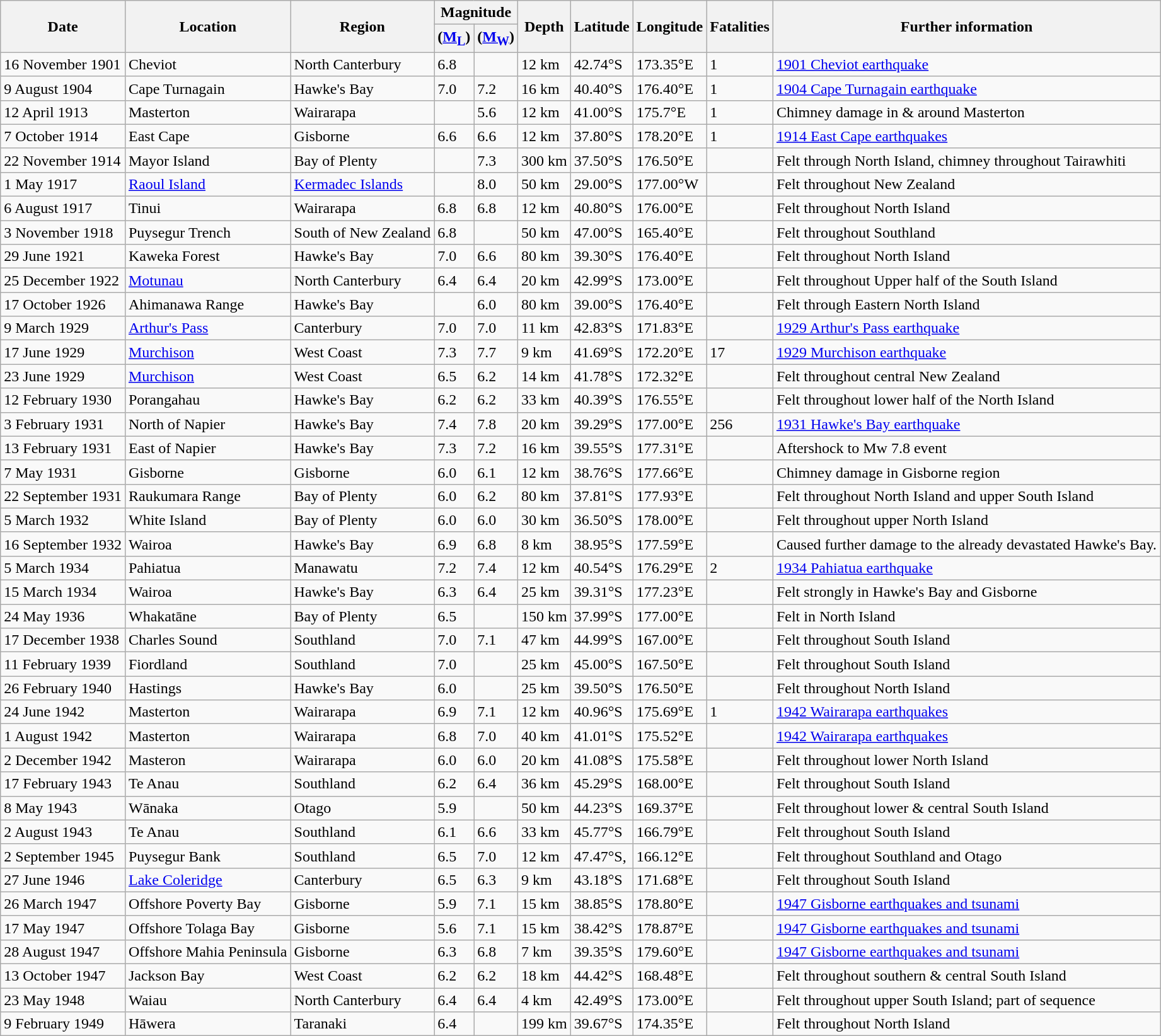<table class="wikitable sortable">
<tr>
<th rowspan=2>Date</th>
<th rowspan=2>Location</th>
<th rowspan=2>Region</th>
<th colspan=2>Magnitude</th>
<th rowspan=2>Depth</th>
<th rowspan=2>Latitude</th>
<th rowspan=2>Longitude</th>
<th rowspan=2>Fatalities</th>
<th rowspan=2 scope="col" class="unsortable">Further information</th>
</tr>
<tr>
<th>(<a href='#'>M<sub>L</sub></a>)</th>
<th>(<a href='#'>M<sub>W</sub></a>)</th>
</tr>
<tr>
<td>16 November 1901</td>
<td>Cheviot</td>
<td>North Canterbury</td>
<td>6.8</td>
<td></td>
<td>12 km</td>
<td>42.74°S</td>
<td>173.35°E</td>
<td>1</td>
<td><a href='#'>1901 Cheviot earthquake</a></td>
</tr>
<tr>
<td>9 August 1904</td>
<td>Cape Turnagain</td>
<td>Hawke's Bay</td>
<td>7.0</td>
<td>7.2</td>
<td>16 km</td>
<td>40.40°S</td>
<td>176.40°E</td>
<td>1</td>
<td><a href='#'>1904 Cape Turnagain earthquake</a></td>
</tr>
<tr>
<td>12 April 1913</td>
<td>Masterton</td>
<td>Wairarapa</td>
<td></td>
<td>5.6</td>
<td>12 km</td>
<td>41.00°S</td>
<td>175.7°E</td>
<td>1</td>
<td>Chimney damage in & around Masterton</td>
</tr>
<tr>
<td>7 October 1914</td>
<td>East Cape</td>
<td>Gisborne</td>
<td>6.6</td>
<td>6.6</td>
<td>12 km</td>
<td>37.80°S</td>
<td>178.20°E</td>
<td>1</td>
<td><a href='#'>1914 East Cape earthquakes</a></td>
</tr>
<tr>
<td>22 November 1914</td>
<td>Mayor Island</td>
<td>Bay of Plenty</td>
<td></td>
<td>7.3</td>
<td>300 km</td>
<td>37.50°S</td>
<td>176.50°E</td>
<td></td>
<td>Felt through North Island, chimney throughout Tairawhiti</td>
</tr>
<tr>
<td>1 May 1917</td>
<td><a href='#'>Raoul Island</a></td>
<td><a href='#'>Kermadec Islands</a></td>
<td></td>
<td>8.0</td>
<td>50 km</td>
<td>29.00°S</td>
<td>177.00°W</td>
<td></td>
<td>Felt throughout New Zealand</td>
</tr>
<tr>
<td>6 August 1917</td>
<td>Tinui</td>
<td>Wairarapa</td>
<td>6.8</td>
<td>6.8</td>
<td>12 km</td>
<td>40.80°S</td>
<td>176.00°E</td>
<td></td>
<td>Felt throughout North Island</td>
</tr>
<tr>
<td>3 November 1918</td>
<td>Puysegur Trench</td>
<td>South of New Zealand</td>
<td>6.8</td>
<td></td>
<td>50 km</td>
<td>47.00°S</td>
<td>165.40°E</td>
<td></td>
<td>Felt throughout Southland</td>
</tr>
<tr>
<td>29 June 1921</td>
<td>Kaweka Forest</td>
<td>Hawke's Bay</td>
<td>7.0</td>
<td>6.6</td>
<td>80 km</td>
<td>39.30°S</td>
<td>176.40°E</td>
<td></td>
<td>Felt throughout North Island</td>
</tr>
<tr>
<td>25 December 1922</td>
<td><a href='#'>Motunau</a></td>
<td>North Canterbury</td>
<td>6.4</td>
<td>6.4</td>
<td>20 km</td>
<td>42.99°S</td>
<td>173.00°E</td>
<td></td>
<td>Felt throughout Upper half of the South Island</td>
</tr>
<tr>
<td>17 October 1926</td>
<td>Ahimanawa Range</td>
<td>Hawke's Bay</td>
<td></td>
<td>6.0</td>
<td>80 km</td>
<td>39.00°S</td>
<td>176.40°E</td>
<td></td>
<td>Felt through Eastern North Island</td>
</tr>
<tr>
<td>9 March 1929</td>
<td><a href='#'>Arthur's Pass</a></td>
<td>Canterbury</td>
<td>7.0</td>
<td>7.0</td>
<td>11 km</td>
<td>42.83°S</td>
<td>171.83°E</td>
<td></td>
<td><a href='#'>1929 Arthur's Pass earthquake</a></td>
</tr>
<tr>
<td>17 June 1929</td>
<td><a href='#'>Murchison</a></td>
<td>West Coast</td>
<td>7.3</td>
<td>7.7</td>
<td>9 km</td>
<td>41.69°S</td>
<td>172.20°E</td>
<td>17</td>
<td><a href='#'>1929 Murchison earthquake</a></td>
</tr>
<tr>
<td>23 June 1929</td>
<td><a href='#'>Murchison</a></td>
<td>West Coast</td>
<td>6.5</td>
<td>6.2</td>
<td>14 km</td>
<td>41.78°S</td>
<td>172.32°E</td>
<td></td>
<td>Felt throughout central New Zealand</td>
</tr>
<tr>
<td>12 February 1930</td>
<td>Porangahau</td>
<td>Hawke's Bay</td>
<td>6.2</td>
<td>6.2</td>
<td>33 km</td>
<td>40.39°S</td>
<td>176.55°E</td>
<td></td>
<td>Felt throughout lower half of the North Island</td>
</tr>
<tr>
<td>3 February 1931</td>
<td>North of Napier</td>
<td>Hawke's Bay</td>
<td>7.4</td>
<td>7.8</td>
<td>20 km</td>
<td>39.29°S</td>
<td>177.00°E</td>
<td>256</td>
<td><a href='#'>1931 Hawke's Bay earthquake</a></td>
</tr>
<tr>
<td>13 February 1931</td>
<td>East of Napier</td>
<td>Hawke's Bay</td>
<td>7.3</td>
<td>7.2</td>
<td>16 km</td>
<td>39.55°S</td>
<td>177.31°E</td>
<td></td>
<td>Aftershock to Mw 7.8 event</td>
</tr>
<tr>
<td>7 May 1931</td>
<td>Gisborne</td>
<td>Gisborne</td>
<td>6.0</td>
<td>6.1</td>
<td>12 km</td>
<td>38.76°S</td>
<td>177.66°E</td>
<td></td>
<td>Chimney damage in Gisborne region</td>
</tr>
<tr>
<td>22 September 1931</td>
<td>Raukumara Range</td>
<td>Bay of Plenty</td>
<td>6.0</td>
<td>6.2</td>
<td>80 km</td>
<td>37.81°S</td>
<td>177.93°E</td>
<td></td>
<td>Felt throughout North Island and upper South Island</td>
</tr>
<tr>
<td>5 March 1932</td>
<td>White Island</td>
<td>Bay of Plenty</td>
<td>6.0</td>
<td>6.0</td>
<td>30 km</td>
<td>36.50°S</td>
<td>178.00°E</td>
<td></td>
<td>Felt throughout upper North Island</td>
</tr>
<tr>
<td>16 September 1932</td>
<td>Wairoa</td>
<td>Hawke's Bay</td>
<td>6.9</td>
<td>6.8</td>
<td>8 km</td>
<td>38.95°S</td>
<td>177.59°E</td>
<td></td>
<td>Caused further damage to the already devastated Hawke's Bay.</td>
</tr>
<tr>
<td>5 March 1934</td>
<td>Pahiatua</td>
<td>Manawatu</td>
<td>7.2</td>
<td>7.4</td>
<td>12 km</td>
<td>40.54°S</td>
<td>176.29°E</td>
<td>2</td>
<td><a href='#'>1934 Pahiatua earthquake</a></td>
</tr>
<tr>
<td>15 March 1934</td>
<td>Wairoa</td>
<td>Hawke's Bay</td>
<td>6.3</td>
<td>6.4</td>
<td>25 km</td>
<td>39.31°S</td>
<td>177.23°E</td>
<td></td>
<td>Felt strongly in Hawke's Bay and Gisborne</td>
</tr>
<tr>
<td>24 May 1936</td>
<td>Whakatāne</td>
<td>Bay of Plenty</td>
<td>6.5</td>
<td></td>
<td>150 km</td>
<td>37.99°S</td>
<td>177.00°E</td>
<td></td>
<td>Felt in North Island</td>
</tr>
<tr>
<td>17 December 1938</td>
<td>Charles Sound</td>
<td>Southland</td>
<td>7.0</td>
<td>7.1</td>
<td>47 km</td>
<td>44.99°S</td>
<td>167.00°E</td>
<td></td>
<td>Felt throughout South Island</td>
</tr>
<tr>
<td>11 February 1939</td>
<td>Fiordland</td>
<td>Southland</td>
<td>7.0</td>
<td></td>
<td>25 km</td>
<td>45.00°S</td>
<td>167.50°E</td>
<td></td>
<td>Felt throughout South Island</td>
</tr>
<tr>
<td>26 February 1940</td>
<td>Hastings</td>
<td>Hawke's Bay</td>
<td>6.0</td>
<td></td>
<td>25 km</td>
<td>39.50°S</td>
<td>176.50°E</td>
<td></td>
<td>Felt throughout North Island</td>
</tr>
<tr>
<td>24 June 1942</td>
<td>Masterton</td>
<td>Wairarapa</td>
<td>6.9</td>
<td>7.1</td>
<td>12 km</td>
<td>40.96°S</td>
<td>175.69°E</td>
<td>1</td>
<td><a href='#'>1942 Wairarapa earthquakes</a></td>
</tr>
<tr>
<td>1 August 1942</td>
<td>Masterton</td>
<td>Wairarapa</td>
<td>6.8</td>
<td>7.0</td>
<td>40 km</td>
<td>41.01°S</td>
<td>175.52°E</td>
<td></td>
<td><a href='#'>1942 Wairarapa earthquakes</a></td>
</tr>
<tr>
<td>2 December 1942</td>
<td>Masteron</td>
<td>Wairarapa</td>
<td>6.0</td>
<td>6.0</td>
<td>20 km</td>
<td>41.08°S</td>
<td>175.58°E</td>
<td></td>
<td>Felt throughout lower North Island</td>
</tr>
<tr>
<td>17 February 1943</td>
<td>Te Anau</td>
<td>Southland</td>
<td>6.2</td>
<td>6.4</td>
<td>36 km</td>
<td>45.29°S</td>
<td>168.00°E</td>
<td></td>
<td>Felt throughout South Island</td>
</tr>
<tr>
<td>8 May 1943</td>
<td>Wānaka</td>
<td>Otago</td>
<td>5.9</td>
<td></td>
<td>50 km</td>
<td>44.23°S</td>
<td>169.37°E</td>
<td></td>
<td>Felt throughout lower & central South Island</td>
</tr>
<tr>
<td>2 August 1943</td>
<td>Te Anau</td>
<td>Southland</td>
<td>6.1</td>
<td>6.6</td>
<td>33 km</td>
<td>45.77°S</td>
<td>166.79°E</td>
<td></td>
<td>Felt throughout South Island</td>
</tr>
<tr>
<td>2 September 1945</td>
<td>Puysegur Bank</td>
<td>Southland</td>
<td>6.5</td>
<td>7.0</td>
<td>12 km</td>
<td>47.47°S,</td>
<td>166.12°E</td>
<td></td>
<td>Felt throughout Southland and Otago</td>
</tr>
<tr>
<td>27 June 1946</td>
<td><a href='#'>Lake Coleridge</a></td>
<td>Canterbury</td>
<td>6.5</td>
<td>6.3</td>
<td>9 km</td>
<td>43.18°S</td>
<td>171.68°E</td>
<td></td>
<td>Felt throughout South Island</td>
</tr>
<tr>
<td>26 March 1947</td>
<td>Offshore Poverty Bay</td>
<td>Gisborne</td>
<td>5.9</td>
<td>7.1</td>
<td>15 km</td>
<td>38.85°S</td>
<td>178.80°E</td>
<td></td>
<td><a href='#'>1947 Gisborne earthquakes and tsunami</a></td>
</tr>
<tr>
<td>17 May 1947</td>
<td>Offshore Tolaga Bay</td>
<td>Gisborne</td>
<td>5.6</td>
<td>7.1</td>
<td>15 km</td>
<td>38.42°S</td>
<td>178.87°E</td>
<td></td>
<td><a href='#'>1947 Gisborne earthquakes and tsunami</a></td>
</tr>
<tr>
<td>28 August 1947</td>
<td>Offshore Mahia Peninsula</td>
<td>Gisborne</td>
<td>6.3</td>
<td>6.8</td>
<td>7 km</td>
<td>39.35°S</td>
<td>179.60°E</td>
<td></td>
<td><a href='#'>1947 Gisborne earthquakes and tsunami</a></td>
</tr>
<tr>
<td>13 October 1947</td>
<td>Jackson Bay</td>
<td>West Coast</td>
<td>6.2</td>
<td>6.2</td>
<td>18 km</td>
<td>44.42°S</td>
<td>168.48°E</td>
<td></td>
<td>Felt throughout southern & central South Island</td>
</tr>
<tr>
<td>23 May 1948</td>
<td>Waiau</td>
<td>North Canterbury</td>
<td>6.4</td>
<td>6.4</td>
<td>4 km</td>
<td>42.49°S</td>
<td>173.00°E</td>
<td></td>
<td>Felt throughout upper South Island; part of sequence</td>
</tr>
<tr>
<td>9 February 1949</td>
<td>Hāwera</td>
<td>Taranaki</td>
<td>6.4</td>
<td></td>
<td>199 km</td>
<td>39.67°S</td>
<td>174.35°E</td>
<td></td>
<td>Felt throughout North Island</td>
</tr>
</table>
